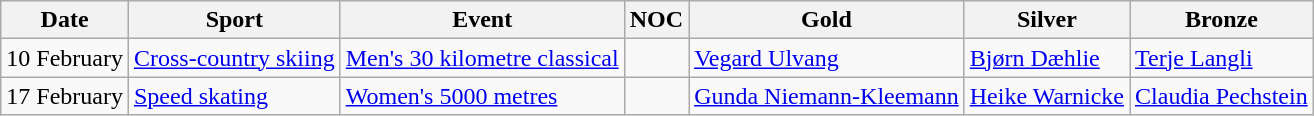<table class="wikitable">
<tr>
<th>Date</th>
<th>Sport</th>
<th>Event</th>
<th>NOC</th>
<th>Gold</th>
<th>Silver</th>
<th>Bronze</th>
</tr>
<tr>
<td>10 February</td>
<td><a href='#'>Cross-country skiing</a></td>
<td><a href='#'>Men's 30 kilometre classical</a></td>
<td></td>
<td><a href='#'>Vegard Ulvang</a></td>
<td><a href='#'>Bjørn Dæhlie</a></td>
<td><a href='#'>Terje Langli</a></td>
</tr>
<tr>
<td>17 February</td>
<td><a href='#'>Speed skating</a></td>
<td><a href='#'>Women's 5000 metres</a></td>
<td></td>
<td><a href='#'>Gunda Niemann-Kleemann</a></td>
<td><a href='#'>Heike Warnicke</a></td>
<td><a href='#'>Claudia Pechstein</a></td>
</tr>
</table>
